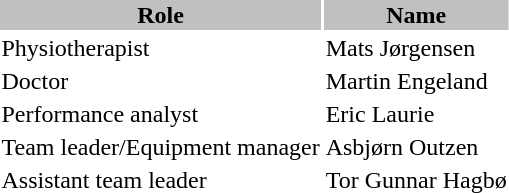<table class="toccolours">
<tr>
<th style="background:silver;">Role</th>
<th style="background:silver;">Name</th>
</tr>
<tr>
<td>Physiotherapist</td>
<td> Mats Jørgensen</td>
</tr>
<tr>
<td>Doctor</td>
<td> Martin Engeland</td>
</tr>
<tr>
<td>Performance analyst</td>
<td> Eric Laurie</td>
</tr>
<tr>
<td>Team leader/Equipment manager</td>
<td> Asbjørn Outzen</td>
</tr>
<tr>
<td>Assistant team leader</td>
<td> Tor Gunnar Hagbø</td>
</tr>
</table>
